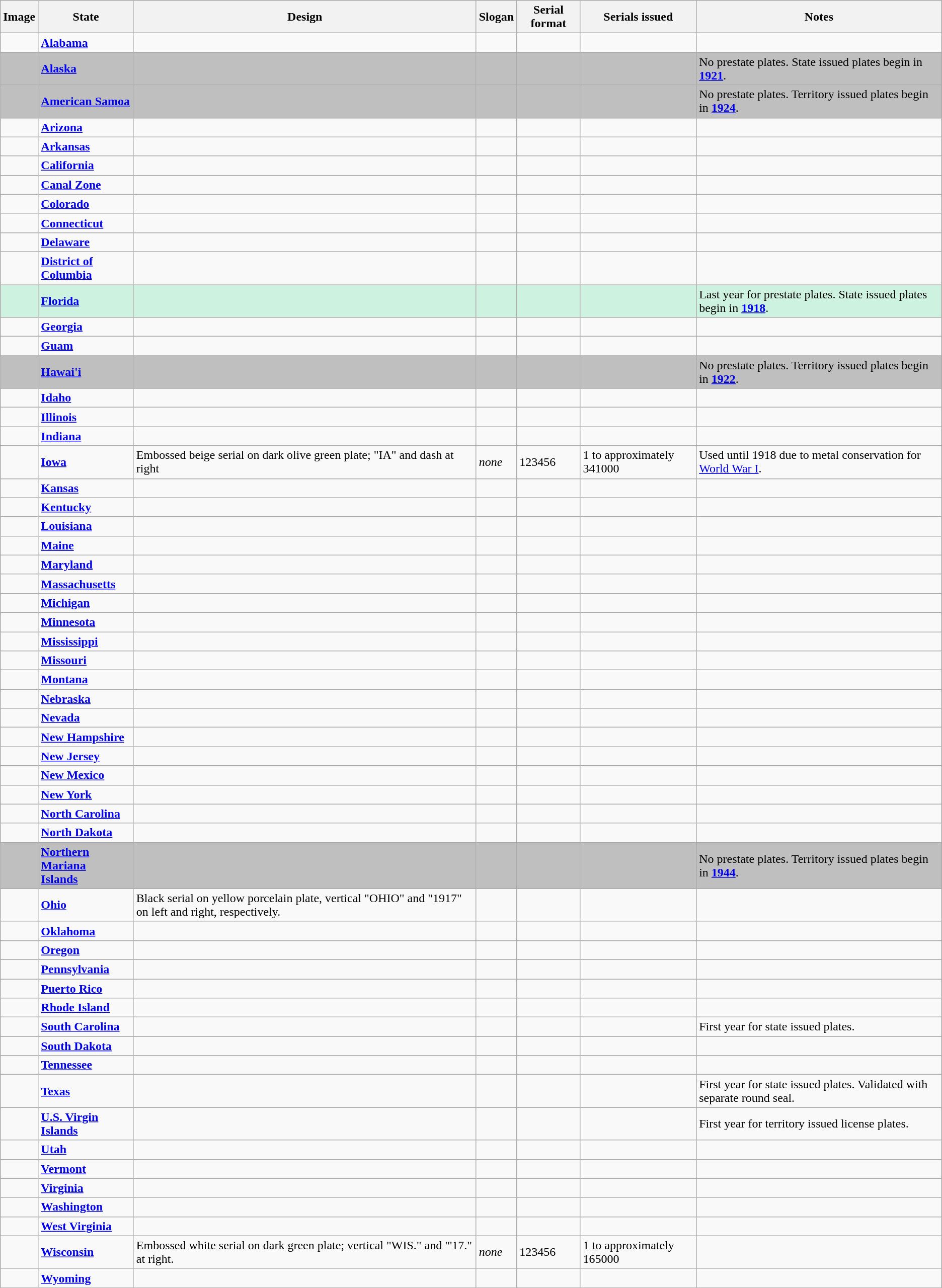<table class="wikitable">
<tr>
<th>Image</th>
<th>State</th>
<th>Design</th>
<th>Slogan</th>
<th>Serial format</th>
<th>Serials issued</th>
<th>Notes</th>
</tr>
<tr>
<td></td>
<td><strong><a href='#'>Alabama</a></strong></td>
<td></td>
<td></td>
<td></td>
<td></td>
<td></td>
</tr>
<tr style="background:#BFBFBF";>
<td></td>
<td><strong><a href='#'>Alaska</a></strong></td>
<td></td>
<td></td>
<td></td>
<td></td>
<td>No prestate plates. State issued plates begin in <a href='#'><strong>1921</strong></a>.</td>
</tr>
<tr style="background:#BFBFBF";>
<td></td>
<td><strong><a href='#'>American Samoa</a></strong></td>
<td></td>
<td></td>
<td></td>
<td></td>
<td>No prestate plates. Territory issued plates begin in <a href='#'><strong>1924</strong></a>.</td>
</tr>
<tr>
<td></td>
<td><strong><a href='#'>Arizona</a></strong></td>
<td></td>
<td></td>
<td></td>
<td></td>
<td></td>
</tr>
<tr>
<td></td>
<td><strong><a href='#'>Arkansas</a></strong></td>
<td></td>
<td></td>
<td></td>
<td></td>
<td></td>
</tr>
<tr>
<td></td>
<td><strong><a href='#'>California</a></strong></td>
<td></td>
<td></td>
<td></td>
<td></td>
<td></td>
</tr>
<tr>
<td></td>
<td><strong><a href='#'>Canal Zone</a></strong></td>
<td></td>
<td></td>
<td></td>
<td></td>
<td></td>
</tr>
<tr>
<td></td>
<td><strong><a href='#'>Colorado</a></strong></td>
<td></td>
<td></td>
<td></td>
<td></td>
<td></td>
</tr>
<tr>
<td></td>
<td><strong><a href='#'>Connecticut</a></strong></td>
<td></td>
<td></td>
<td></td>
<td></td>
<td></td>
</tr>
<tr>
<td></td>
<td><strong><a href='#'>Delaware</a></strong></td>
<td></td>
<td></td>
<td></td>
<td></td>
<td></td>
</tr>
<tr>
<td></td>
<td><strong><a href='#'>District of<br>Columbia</a></strong></td>
<td></td>
<td></td>
<td></td>
<td></td>
<td></td>
</tr>
<tr style="background:#CEF2E0";>
<td></td>
<td><strong><a href='#'>Florida</a></strong></td>
<td></td>
<td></td>
<td></td>
<td></td>
<td>Last year for prestate plates. State issued plates begin in <a href='#'><strong>1918</strong></a>.</td>
</tr>
<tr>
<td></td>
<td><strong><a href='#'>Georgia</a></strong></td>
<td></td>
<td></td>
<td></td>
<td></td>
<td></td>
</tr>
<tr>
<td></td>
<td><strong><a href='#'>Guam</a></strong></td>
<td></td>
<td></td>
<td></td>
<td></td>
<td></td>
</tr>
<tr style="background:#BFBFBF";>
<td></td>
<td><strong><a href='#'>Hawai'i</a></strong></td>
<td></td>
<td></td>
<td></td>
<td></td>
<td>No prestate plates. Territory issued plates begin in <a href='#'><strong>1922</strong></a>.</td>
</tr>
<tr>
<td></td>
<td><strong><a href='#'>Idaho</a></strong></td>
<td></td>
<td></td>
<td></td>
<td></td>
<td></td>
</tr>
<tr>
<td></td>
<td><strong><a href='#'>Illinois</a></strong></td>
<td></td>
<td></td>
<td></td>
<td></td>
<td></td>
</tr>
<tr>
<td></td>
<td><strong><a href='#'>Indiana</a></strong></td>
<td></td>
<td></td>
<td></td>
<td></td>
<td></td>
</tr>
<tr>
<td></td>
<td><strong><a href='#'>Iowa</a></strong></td>
<td>Embossed beige serial on dark olive green plate; "IA" and dash at right</td>
<td><em>none</em></td>
<td>123456</td>
<td>1 to approximately 341000</td>
<td>Used until 1918 due to metal conservation for <a href='#'>World War I</a>.</td>
</tr>
<tr>
<td></td>
<td><strong><a href='#'>Kansas</a></strong></td>
<td></td>
<td></td>
<td></td>
<td></td>
<td></td>
</tr>
<tr>
<td></td>
<td><strong><a href='#'>Kentucky</a></strong></td>
<td></td>
<td></td>
<td></td>
<td></td>
<td></td>
</tr>
<tr>
<td></td>
<td><strong><a href='#'>Louisiana</a></strong></td>
<td></td>
<td></td>
<td></td>
<td></td>
<td></td>
</tr>
<tr>
<td></td>
<td><strong><a href='#'>Maine</a></strong></td>
<td></td>
<td></td>
<td></td>
<td></td>
<td></td>
</tr>
<tr>
<td></td>
<td><strong><a href='#'>Maryland</a></strong></td>
<td></td>
<td></td>
<td></td>
<td></td>
<td></td>
</tr>
<tr>
<td></td>
<td><strong><a href='#'>Massachusetts</a></strong></td>
<td></td>
<td></td>
<td></td>
<td></td>
<td></td>
</tr>
<tr>
<td></td>
<td><strong><a href='#'>Michigan</a></strong></td>
<td></td>
<td></td>
<td></td>
<td></td>
<td></td>
</tr>
<tr>
<td></td>
<td><strong><a href='#'>Minnesota</a></strong></td>
<td></td>
<td></td>
<td></td>
<td></td>
<td></td>
</tr>
<tr>
<td></td>
<td><strong><a href='#'>Mississippi</a></strong></td>
<td></td>
<td></td>
<td></td>
<td></td>
<td></td>
</tr>
<tr>
<td></td>
<td><strong><a href='#'>Missouri</a></strong></td>
<td></td>
<td></td>
<td></td>
<td></td>
<td></td>
</tr>
<tr>
<td></td>
<td><strong><a href='#'>Montana</a></strong></td>
<td></td>
<td></td>
<td></td>
<td></td>
<td></td>
</tr>
<tr>
<td></td>
<td><strong><a href='#'>Nebraska</a></strong></td>
<td></td>
<td></td>
<td></td>
<td></td>
<td></td>
</tr>
<tr>
<td></td>
<td><strong><a href='#'>Nevada</a></strong></td>
<td></td>
<td></td>
<td></td>
<td></td>
<td></td>
</tr>
<tr>
<td></td>
<td><strong><a href='#'>New Hampshire</a></strong></td>
<td></td>
<td></td>
<td></td>
<td></td>
<td></td>
</tr>
<tr>
<td></td>
<td><strong><a href='#'>New Jersey</a></strong></td>
<td></td>
<td></td>
<td></td>
<td></td>
<td></td>
</tr>
<tr>
<td></td>
<td><strong><a href='#'>New Mexico</a></strong></td>
<td></td>
<td></td>
<td></td>
<td></td>
<td></td>
</tr>
<tr>
<td></td>
<td><strong><a href='#'>New York</a></strong></td>
<td></td>
<td></td>
<td></td>
<td></td>
<td></td>
</tr>
<tr>
<td></td>
<td><strong><a href='#'>North Carolina</a></strong></td>
<td></td>
<td></td>
<td></td>
<td></td>
<td></td>
</tr>
<tr>
<td></td>
<td><strong><a href='#'>North Dakota</a></strong></td>
<td></td>
<td></td>
<td></td>
<td></td>
<td></td>
</tr>
<tr style="background:#BFBFBF";>
<td></td>
<td><strong><a href='#'>Northern Mariana<br> Islands</a></strong></td>
<td></td>
<td></td>
<td></td>
<td></td>
<td>No prestate plates. Territory issued plates begin in <a href='#'><strong>1944</strong></a>.</td>
</tr>
<tr>
<td></td>
<td><strong><a href='#'>Ohio</a></strong></td>
<td>Black serial on yellow porcelain plate, vertical "OHIO" and "1917" on left and right, respectively.</td>
<td></td>
<td></td>
<td></td>
<td></td>
</tr>
<tr>
<td></td>
<td><strong><a href='#'>Oklahoma</a></strong></td>
<td></td>
<td></td>
<td></td>
<td></td>
<td></td>
</tr>
<tr>
<td></td>
<td><strong><a href='#'>Oregon</a></strong></td>
<td></td>
<td></td>
<td></td>
<td></td>
<td></td>
</tr>
<tr>
<td></td>
<td><strong><a href='#'>Pennsylvania</a></strong></td>
<td></td>
<td></td>
<td></td>
<td></td>
<td></td>
</tr>
<tr>
<td></td>
<td><strong><a href='#'>Puerto Rico</a></strong></td>
<td></td>
<td></td>
<td></td>
<td></td>
<td></td>
</tr>
<tr>
<td></td>
<td><strong><a href='#'>Rhode Island</a></strong></td>
<td></td>
<td></td>
<td></td>
<td></td>
<td></td>
</tr>
<tr>
<td></td>
<td><strong><a href='#'>South Carolina</a></strong></td>
<td></td>
<td></td>
<td></td>
<td></td>
<td>First year for state issued plates.</td>
</tr>
<tr>
<td></td>
<td><strong><a href='#'>South Dakota</a></strong></td>
<td></td>
<td></td>
<td></td>
<td></td>
<td></td>
</tr>
<tr>
<td></td>
<td><strong><a href='#'>Tennessee</a></strong></td>
<td></td>
<td></td>
<td></td>
<td></td>
<td></td>
</tr>
<tr>
<td></td>
<td><strong><a href='#'>Texas</a></strong></td>
<td></td>
<td></td>
<td></td>
<td></td>
<td>First year for state issued plates. Validated with separate round seal.</td>
</tr>
<tr>
<td></td>
<td><strong><a href='#'>U.S. Virgin Islands</a></strong></td>
<td></td>
<td></td>
<td></td>
<td></td>
<td>First year for territory issued license plates.</td>
</tr>
<tr>
<td></td>
<td><strong><a href='#'>Utah</a></strong></td>
<td></td>
<td></td>
<td></td>
<td></td>
<td></td>
</tr>
<tr>
<td></td>
<td><strong><a href='#'>Vermont</a></strong></td>
<td></td>
<td></td>
<td></td>
<td></td>
<td></td>
</tr>
<tr>
<td></td>
<td><strong><a href='#'>Virginia</a></strong></td>
<td></td>
<td></td>
<td></td>
<td></td>
<td></td>
</tr>
<tr>
<td></td>
<td><strong><a href='#'>Washington</a></strong></td>
<td></td>
<td></td>
<td></td>
<td></td>
<td></td>
</tr>
<tr>
<td></td>
<td><strong><a href='#'>West Virginia</a></strong></td>
<td></td>
<td></td>
<td></td>
<td></td>
<td></td>
</tr>
<tr>
<td></td>
<td><strong><a href='#'>Wisconsin</a></strong></td>
<td>Embossed white serial on dark green plate; vertical "WIS." and "'17." at right.</td>
<td><em>none</em></td>
<td>123456</td>
<td>1 to approximately 165000</td>
<td></td>
</tr>
<tr>
<td></td>
<td><strong><a href='#'>Wyoming</a></strong></td>
<td></td>
<td></td>
<td></td>
<td></td>
<td></td>
</tr>
</table>
